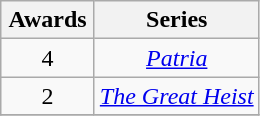<table class="wikitable" style="text-align:center;">
<tr>
<th width="55">Awards</th>
<th align="center">Series</th>
</tr>
<tr>
<td style="text-align:center">4</td>
<td><em><a href='#'>Patria</a></em></td>
</tr>
<tr>
<td style="text-align:center">2</td>
<td><em><a href='#'>The Great Heist</a></em></td>
</tr>
<tr>
</tr>
</table>
